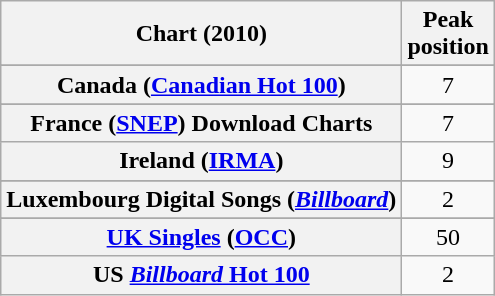<table class="wikitable sortable plainrowheaders" style="text-align:center">
<tr>
<th>Chart (2010)</th>
<th>Peak<br>position</th>
</tr>
<tr>
</tr>
<tr>
</tr>
<tr>
</tr>
<tr>
<th scope="row">Canada (<a href='#'>Canadian Hot 100</a>)</th>
<td>7</td>
</tr>
<tr>
</tr>
<tr>
<th scope="row">France (<a href='#'>SNEP</a>) Download Charts</th>
<td style="text-align:center;">7</td>
</tr>
<tr>
<th scope="row">Ireland (<a href='#'>IRMA</a>)</th>
<td>9</td>
</tr>
<tr>
</tr>
<tr>
<th scope="row">Luxembourg Digital Songs (<em><a href='#'>Billboard</a></em>)</th>
<td>2</td>
</tr>
<tr>
</tr>
<tr>
</tr>
<tr>
</tr>
<tr>
</tr>
<tr>
<th scope="row"><a href='#'>UK Singles</a> (<a href='#'>OCC</a>)</th>
<td>50</td>
</tr>
<tr>
<th scope="row">US <a href='#'><em>Billboard</em> Hot 100</a></th>
<td>2</td>
</tr>
</table>
